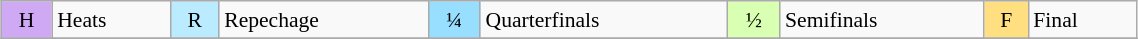<table class="wikitable" style="margin:0.5em auto; font-size:90%; line-height:1.25em;" width=60%;>
<tr>
<td style="background-color:#D0A9F5;text-align:center;">H</td>
<td>Heats</td>
<td style="background-color:#BBEBFF;text-align:center;">R</td>
<td>Repechage</td>
<td style="background-color:#97DEFF;text-align:center;">¼</td>
<td>Quarterfinals</td>
<td style="background-color:#D9FFB2;text-align:center;">½</td>
<td>Semifinals</td>
<td style="background-color:#FFDF80;text-align:center;">F</td>
<td>Final</td>
</tr>
<tr>
</tr>
</table>
